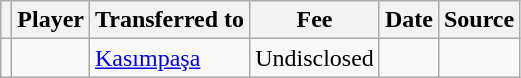<table class="wikitable plainrowheaders sortable">
<tr>
<th></th>
<th scope="col">Player</th>
<th>Transferred to</th>
<th style="width: 65px;">Fee</th>
<th scope="col">Date</th>
<th scope="col">Source</th>
</tr>
<tr>
<td align="center"></td>
<td></td>
<td> <a href='#'>Kasımpaşa</a></td>
<td>Undisclosed</td>
<td></td>
<td></td>
</tr>
</table>
